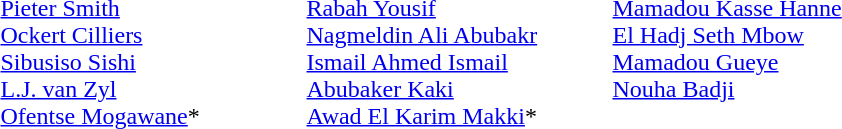<table>
<tr>
<td width=200 valign=top><em></em><br><a href='#'>Pieter Smith</a><br><a href='#'>Ockert Cilliers</a><br><a href='#'>Sibusiso Sishi</a><br><a href='#'>L.J. van Zyl</a><br><a href='#'>Ofentse Mogawane</a>*</td>
<td width=200 valign=top><em></em><br><a href='#'>Rabah Yousif</a><br><a href='#'>Nagmeldin Ali Abubakr</a><br><a href='#'>Ismail Ahmed Ismail</a><br><a href='#'>Abubaker Kaki</a><br><a href='#'>Awad El Karim Makki</a>*</td>
<td width=200 valign=top><em></em><br><a href='#'>Mamadou Kasse Hanne</a><br><a href='#'>El Hadj Seth Mbow</a><br><a href='#'>Mamadou Gueye</a><br><a href='#'>Nouha Badji</a></td>
</tr>
</table>
